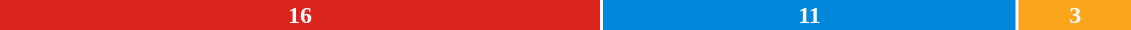<table style="width:60%; text-align:center;">
<tr style="color:white;">
<td style="background:#DC241f; width:53.3%;"><strong>16</strong></td>
<td style="background:#0087DC; width33.8%;"><strong>11</strong></td>
<td style="background:#FAA61A; width:10.0%;"><strong>3</strong></td>
</tr>
<tr>
<td><span></span></td>
<td><span></span></td>
<td><span></span></td>
</tr>
</table>
